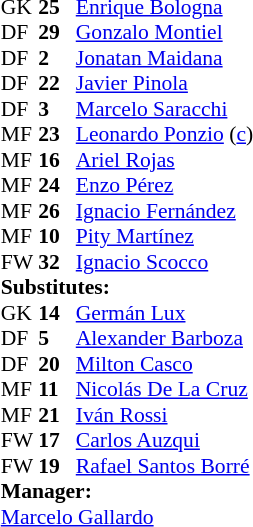<table style="font-size:90%; margin:0.2em auto;" cellspacing="0" cellpadding="0">
<tr>
<th width="25"></th>
<th width="25"></th>
</tr>
<tr>
<td>GK</td>
<td><strong>25</strong></td>
<td> <a href='#'>Enrique Bologna</a></td>
</tr>
<tr>
<td>DF</td>
<td><strong>29</strong></td>
<td> <a href='#'>Gonzalo Montiel</a></td>
</tr>
<tr>
<td>DF</td>
<td><strong>2</strong></td>
<td> <a href='#'>Jonatan Maidana</a></td>
</tr>
<tr>
<td>DF</td>
<td><strong>22</strong></td>
<td> <a href='#'>Javier Pinola</a></td>
</tr>
<tr>
<td>DF</td>
<td><strong>3</strong></td>
<td> <a href='#'>Marcelo Saracchi</a></td>
</tr>
<tr>
<td>MF</td>
<td><strong>23</strong></td>
<td> <a href='#'>Leonardo Ponzio</a> (<a href='#'>c</a>)</td>
</tr>
<tr>
<td>MF</td>
<td><strong>16</strong></td>
<td> <a href='#'>Ariel Rojas</a></td>
<td></td>
<td></td>
</tr>
<tr>
<td>MF</td>
<td><strong>24</strong></td>
<td> <a href='#'>Enzo Pérez</a></td>
<td></td>
<td></td>
</tr>
<tr>
<td>MF</td>
<td><strong>26</strong></td>
<td> <a href='#'>Ignacio Fernández</a></td>
</tr>
<tr>
<td>MF</td>
<td><strong>10</strong></td>
<td> <a href='#'>Pity Martínez</a></td>
<td></td>
</tr>
<tr>
<td>FW</td>
<td><strong>32</strong></td>
<td> <a href='#'>Ignacio Scocco</a></td>
<td></td>
<td></td>
</tr>
<tr>
<td colspan=3><strong>Substitutes:</strong></td>
</tr>
<tr>
<td>GK</td>
<td><strong>14</strong></td>
<td> <a href='#'>Germán Lux</a></td>
</tr>
<tr>
<td>DF</td>
<td><strong>5</strong></td>
<td> <a href='#'>Alexander Barboza</a></td>
</tr>
<tr>
<td>DF</td>
<td><strong>20</strong></td>
<td> <a href='#'>Milton Casco</a></td>
</tr>
<tr>
<td>MF</td>
<td><strong>11</strong></td>
<td> <a href='#'>Nicolás De La Cruz</a></td>
<td></td>
<td></td>
</tr>
<tr>
<td>MF</td>
<td><strong>21</strong></td>
<td> <a href='#'>Iván Rossi</a></td>
</tr>
<tr>
<td>FW</td>
<td><strong>17</strong></td>
<td> <a href='#'>Carlos Auzqui</a></td>
<td></td>
<td></td>
</tr>
<tr>
<td>FW</td>
<td><strong>19</strong></td>
<td> <a href='#'>Rafael Santos Borré</a></td>
<td></td>
<td></td>
</tr>
<tr>
<td colspan=3><strong>Manager:</strong></td>
</tr>
<tr>
<td colspan="4"> <a href='#'>Marcelo Gallardo</a></td>
</tr>
</table>
